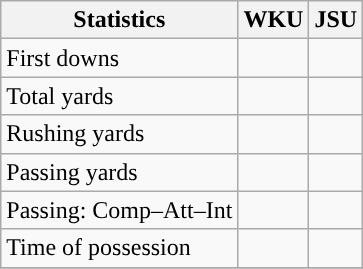<table class="wikitable" style="float: left;">
<tr>
<th>Statistics</th>
<th>WKU</th>
<th>JSU</th>
</tr>
<tr>
<td>First downs</td>
<td></td>
<td></td>
</tr>
<tr>
<td>Total yards</td>
<td></td>
<td></td>
</tr>
<tr>
<td>Rushing yards</td>
<td></td>
<td></td>
</tr>
<tr>
<td>Passing yards</td>
<td></td>
<td></td>
</tr>
<tr>
<td>Passing: Comp–Att–Int</td>
<td></td>
<td></td>
</tr>
<tr>
<td>Time of possession</td>
<td></td>
<td></td>
</tr>
<tr>
</tr>
</table>
